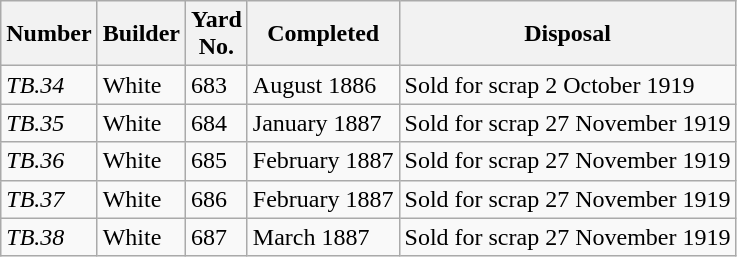<table class="wikitable">
<tr>
<th>Number</th>
<th>Builder</th>
<th>Yard <br>No.</th>
<th>Completed</th>
<th>Disposal</th>
</tr>
<tr>
<td><em>TB.34</em></td>
<td>White</td>
<td>683</td>
<td>August 1886</td>
<td>Sold for scrap 2 October 1919</td>
</tr>
<tr>
<td><em>TB.35</em></td>
<td>White</td>
<td>684</td>
<td>January 1887</td>
<td>Sold for scrap 27 November 1919</td>
</tr>
<tr>
<td><em>TB.36</em></td>
<td>White</td>
<td>685</td>
<td>February 1887</td>
<td>Sold for scrap 27 November 1919</td>
</tr>
<tr>
<td><em>TB.37</em></td>
<td>White</td>
<td>686</td>
<td>February 1887</td>
<td>Sold for scrap 27 November 1919</td>
</tr>
<tr>
<td><em>TB.38</em></td>
<td>White</td>
<td>687</td>
<td>March 1887</td>
<td>Sold for scrap 27 November 1919</td>
</tr>
</table>
